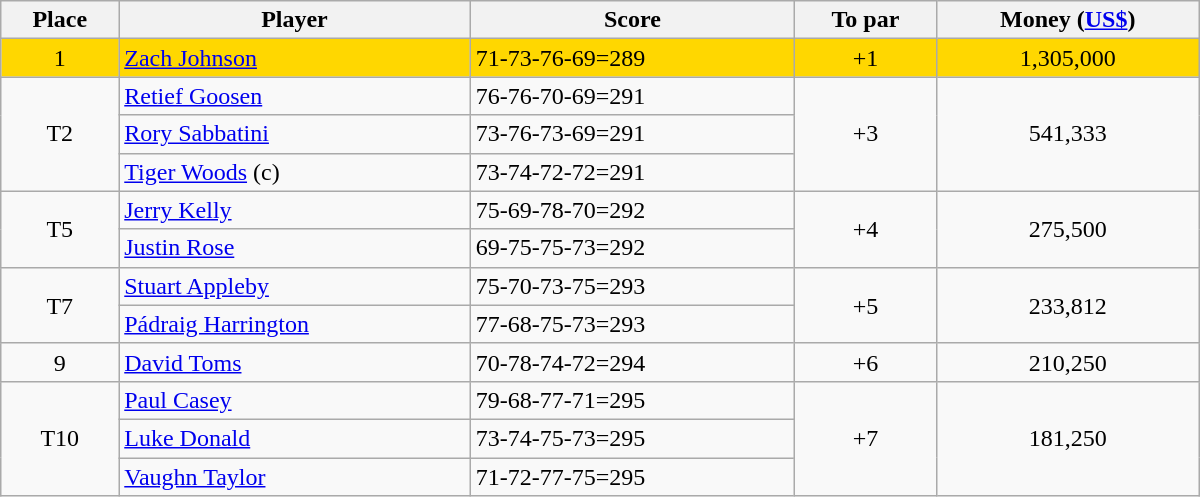<table class="wikitable" style="width:50em;margin-bottom:0;">
<tr>
<th>Place</th>
<th>Player</th>
<th>Score</th>
<th>To par</th>
<th>Money (<a href='#'>US$</a>)</th>
</tr>
<tr style="background:gold">
<td align=center>1</td>
<td> <a href='#'>Zach Johnson</a></td>
<td>71-73-76-69=289</td>
<td align=center>+1</td>
<td align=center>1,305,000</td>
</tr>
<tr>
<td rowspan=3 align=center>T2</td>
<td> <a href='#'>Retief Goosen</a></td>
<td>76-76-70-69=291</td>
<td rowspan=3 align=center>+3</td>
<td rowspan=3 align=center>541,333</td>
</tr>
<tr>
<td> <a href='#'>Rory Sabbatini</a></td>
<td>73-76-73-69=291</td>
</tr>
<tr>
<td> <a href='#'>Tiger Woods</a> (c)</td>
<td>73-74-72-72=291</td>
</tr>
<tr>
<td rowspan=2 align=center>T5</td>
<td> <a href='#'>Jerry Kelly</a></td>
<td>75-69-78-70=292</td>
<td rowspan=2 align=center>+4</td>
<td rowspan=2 align=center>275,500</td>
</tr>
<tr>
<td> <a href='#'>Justin Rose</a></td>
<td>69-75-75-73=292</td>
</tr>
<tr>
<td rowspan=2 align=center>T7</td>
<td> <a href='#'>Stuart Appleby</a></td>
<td>75-70-73-75=293</td>
<td rowspan=2 align=center>+5</td>
<td rowspan=2 align=center>233,812</td>
</tr>
<tr>
<td> <a href='#'>Pádraig Harrington</a></td>
<td>77-68-75-73=293</td>
</tr>
<tr>
<td align=center>9</td>
<td> <a href='#'>David Toms</a></td>
<td>70-78-74-72=294</td>
<td align=center>+6</td>
<td align=center>210,250</td>
</tr>
<tr>
<td rowspan=3 align=center>T10</td>
<td> <a href='#'>Paul Casey</a></td>
<td>79-68-77-71=295</td>
<td rowspan=3 align=center>+7</td>
<td rowspan=3 align=center>181,250</td>
</tr>
<tr>
<td> <a href='#'>Luke Donald</a></td>
<td>73-74-75-73=295</td>
</tr>
<tr>
<td> <a href='#'>Vaughn Taylor</a></td>
<td>71-72-77-75=295</td>
</tr>
</table>
